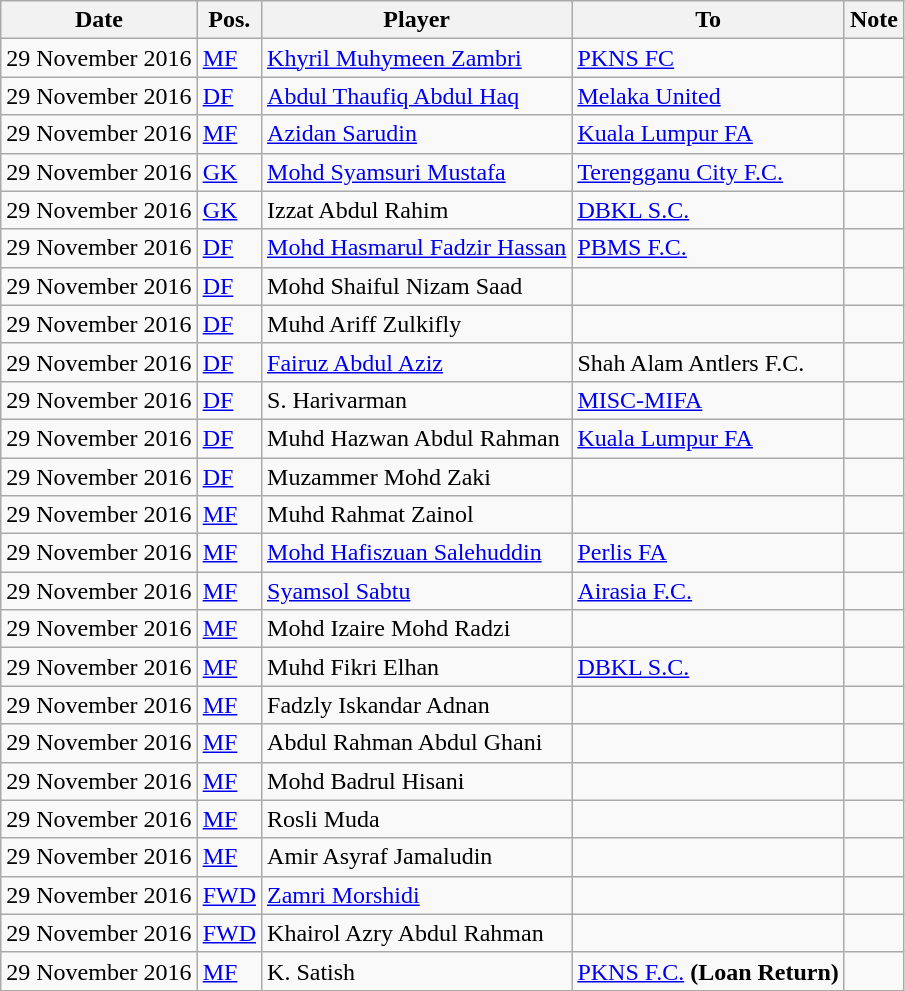<table class="wikitable sortable">
<tr>
<th>Date</th>
<th>Pos.</th>
<th>Player</th>
<th>To</th>
<th>Note</th>
</tr>
<tr>
<td>29 November 2016</td>
<td><a href='#'>MF</a></td>
<td> <a href='#'>Khyril Muhymeen Zambri</a></td>
<td> <a href='#'>PKNS FC</a></td>
<td></td>
</tr>
<tr>
<td>29 November 2016</td>
<td><a href='#'>DF</a></td>
<td> <a href='#'>Abdul Thaufiq Abdul Haq</a></td>
<td> <a href='#'>Melaka United</a></td>
<td></td>
</tr>
<tr>
<td>29 November 2016</td>
<td><a href='#'>MF</a></td>
<td> <a href='#'>Azidan Sarudin</a></td>
<td> <a href='#'>Kuala Lumpur FA</a></td>
<td></td>
</tr>
<tr>
<td>29 November 2016</td>
<td><a href='#'>GK</a></td>
<td> <a href='#'>Mohd Syamsuri Mustafa</a></td>
<td> <a href='#'>Terengganu City F.C.</a></td>
<td></td>
</tr>
<tr>
<td>29 November 2016</td>
<td><a href='#'>GK</a></td>
<td> Izzat Abdul Rahim</td>
<td> <a href='#'>DBKL S.C.</a></td>
<td></td>
</tr>
<tr>
<td>29 November 2016</td>
<td><a href='#'>DF</a></td>
<td> <a href='#'>Mohd Hasmarul Fadzir Hassan</a></td>
<td> <a href='#'>PBMS F.C.</a></td>
<td></td>
</tr>
<tr>
<td>29 November 2016</td>
<td><a href='#'>DF</a></td>
<td> Mohd Shaiful Nizam Saad</td>
<td></td>
<td></td>
</tr>
<tr>
<td>29 November 2016</td>
<td><a href='#'>DF</a></td>
<td> Muhd Ariff Zulkifly</td>
<td></td>
<td></td>
</tr>
<tr>
<td>29 November 2016</td>
<td><a href='#'>DF</a></td>
<td> <a href='#'>Fairuz Abdul Aziz</a></td>
<td> Shah Alam Antlers F.C.</td>
<td></td>
</tr>
<tr>
<td>29 November 2016</td>
<td><a href='#'>DF</a></td>
<td> S. Harivarman</td>
<td> <a href='#'>MISC-MIFA</a></td>
<td></td>
</tr>
<tr>
<td>29 November 2016</td>
<td><a href='#'>DF</a></td>
<td> Muhd Hazwan Abdul Rahman</td>
<td> <a href='#'>Kuala Lumpur FA</a></td>
<td></td>
</tr>
<tr>
<td>29 November 2016</td>
<td><a href='#'>DF</a></td>
<td> Muzammer Mohd Zaki</td>
<td></td>
<td></td>
</tr>
<tr>
<td>29 November 2016</td>
<td><a href='#'>MF</a></td>
<td> Muhd Rahmat Zainol</td>
<td></td>
<td></td>
</tr>
<tr>
<td>29 November 2016</td>
<td><a href='#'>MF</a></td>
<td> <a href='#'>Mohd Hafiszuan Salehuddin</a></td>
<td> <a href='#'>Perlis FA</a></td>
<td></td>
</tr>
<tr>
<td>29 November 2016</td>
<td><a href='#'>MF</a></td>
<td> <a href='#'>Syamsol Sabtu</a></td>
<td> <a href='#'>Airasia F.C.</a></td>
<td></td>
</tr>
<tr>
<td>29 November 2016</td>
<td><a href='#'>MF</a></td>
<td> Mohd Izaire Mohd Radzi</td>
<td></td>
<td></td>
</tr>
<tr>
<td>29 November 2016</td>
<td><a href='#'>MF</a></td>
<td> Muhd Fikri Elhan</td>
<td> <a href='#'>DBKL S.C.</a></td>
<td></td>
</tr>
<tr>
<td>29 November 2016</td>
<td><a href='#'>MF</a></td>
<td> Fadzly Iskandar Adnan</td>
<td></td>
<td></td>
</tr>
<tr>
<td>29 November 2016</td>
<td><a href='#'>MF</a></td>
<td> Abdul Rahman Abdul Ghani</td>
<td></td>
<td></td>
</tr>
<tr>
<td>29 November 2016</td>
<td><a href='#'>MF</a></td>
<td> Mohd Badrul Hisani</td>
<td></td>
<td></td>
</tr>
<tr>
<td>29 November 2016</td>
<td><a href='#'>MF</a></td>
<td> Rosli Muda</td>
<td></td>
<td></td>
</tr>
<tr>
<td>29 November 2016</td>
<td><a href='#'>MF</a></td>
<td> Amir Asyraf Jamaludin</td>
<td></td>
<td></td>
</tr>
<tr>
<td>29 November 2016</td>
<td><a href='#'>FWD</a></td>
<td> <a href='#'>Zamri Morshidi</a></td>
<td></td>
<td></td>
</tr>
<tr>
<td>29 November 2016</td>
<td><a href='#'>FWD</a></td>
<td> Khairol Azry Abdul Rahman</td>
<td></td>
<td></td>
</tr>
<tr>
<td>29 November 2016</td>
<td><a href='#'>MF</a></td>
<td> K. Satish</td>
<td> <a href='#'>PKNS F.C.</a> <strong>(Loan Return)</strong></td>
<td></td>
</tr>
</table>
